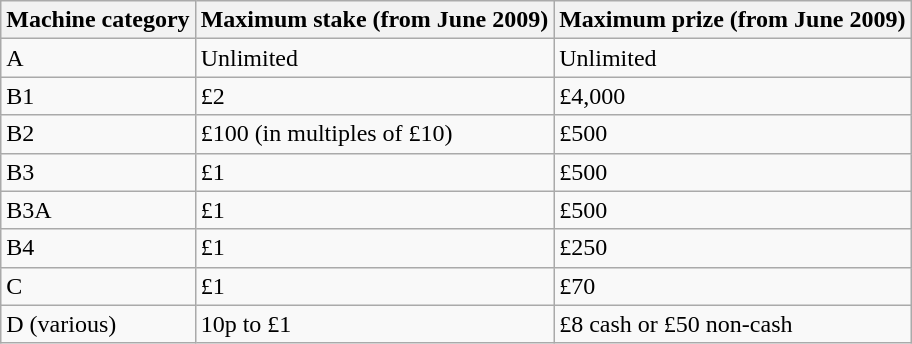<table class="wikitable">
<tr>
<th>Machine category</th>
<th>Maximum stake (from June 2009)</th>
<th>Maximum prize (from June 2009)</th>
</tr>
<tr>
<td>A</td>
<td>Unlimited</td>
<td>Unlimited</td>
</tr>
<tr>
<td>B1</td>
<td>£2</td>
<td>£4,000</td>
</tr>
<tr>
<td>B2</td>
<td>£100 (in multiples of £10)</td>
<td>£500</td>
</tr>
<tr>
<td>B3</td>
<td>£1</td>
<td>£500</td>
</tr>
<tr>
<td>B3A</td>
<td>£1</td>
<td>£500</td>
</tr>
<tr>
<td>B4</td>
<td>£1</td>
<td>£250</td>
</tr>
<tr>
<td>C</td>
<td>£1</td>
<td>£70</td>
</tr>
<tr>
<td>D (various)</td>
<td>10p to £1</td>
<td>£8 cash or £50 non-cash</td>
</tr>
</table>
